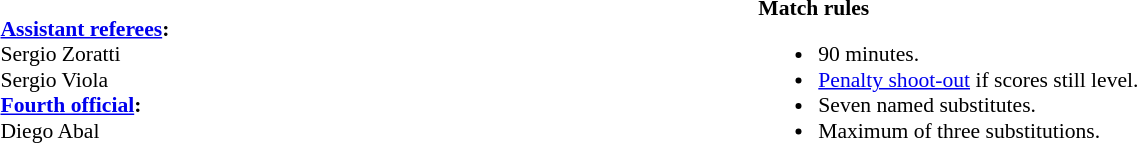<table width=100% style="font-size: 90%">
<tr>
<td><br><strong><a href='#'>Assistant referees</a>:</strong>
<br>Sergio Zoratti
<br>Sergio Viola 
<br><strong><a href='#'>Fourth official</a>:</strong>
<br>Diego Abal</td>
<td style="width:60%; vertical-align:top"><br><strong>Match rules</strong><ul><li>90 minutes.</li><li><a href='#'>Penalty shoot-out</a> if scores still level.</li><li>Seven named substitutes.</li><li>Maximum of three substitutions.</li></ul></td>
</tr>
</table>
